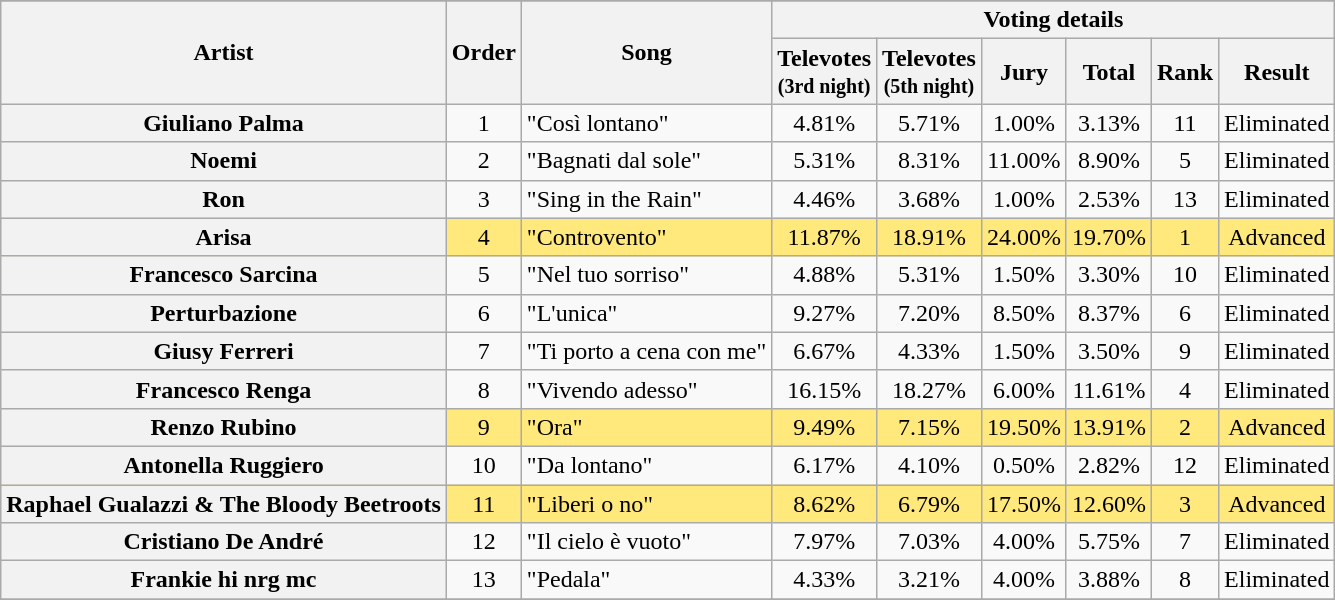<table class="wikitable plainrowheaders sortable" style="text-align:center;">
<tr>
</tr>
<tr>
<th rowspan="2">Artist</th>
<th rowspan="2">Order</th>
<th rowspan="2">Song</th>
<th colspan="6">Voting details</th>
</tr>
<tr>
<th>Televotes<br><small>(3rd night)</small></th>
<th>Televotes<br><small>(5th night)</small></th>
<th>Jury</th>
<th>Total</th>
<th>Rank</th>
<th>Result</th>
</tr>
<tr>
<th scope="row">Giuliano Palma</th>
<td>1</td>
<td style="text-align:left;">"Così lontano"</td>
<td>4.81%</td>
<td>5.71%</td>
<td>1.00%</td>
<td>3.13%</td>
<td>11</td>
<td>Eliminated</td>
</tr>
<tr>
<th scope="row">Noemi</th>
<td>2</td>
<td style="text-align:left;">"Bagnati dal sole"</td>
<td>5.31%</td>
<td>8.31%</td>
<td>11.00%</td>
<td>8.90%</td>
<td>5</td>
<td>Eliminated</td>
</tr>
<tr>
<th scope="row">Ron</th>
<td>3</td>
<td style="text-align:left;">"Sing in the Rain"</td>
<td>4.46%</td>
<td>3.68%</td>
<td>1.00%</td>
<td>2.53%</td>
<td>13</td>
<td>Eliminated</td>
</tr>
<tr style="background:#ffe87c;">
<th scope="row">Arisa</th>
<td>4</td>
<td style="text-align:left;">"Controvento"</td>
<td>11.87%</td>
<td>18.91%</td>
<td>24.00%</td>
<td>19.70%</td>
<td>1</td>
<td>Advanced</td>
</tr>
<tr>
<th scope="row">Francesco Sarcina</th>
<td>5</td>
<td style="text-align:left;">"Nel tuo sorriso"</td>
<td>4.88%</td>
<td>5.31%</td>
<td>1.50%</td>
<td>3.30%</td>
<td>10</td>
<td>Eliminated</td>
</tr>
<tr>
<th scope="row">Perturbazione</th>
<td>6</td>
<td style="text-align:left;">"L'unica"</td>
<td>9.27%</td>
<td>7.20%</td>
<td>8.50%</td>
<td>8.37%</td>
<td>6</td>
<td>Eliminated</td>
</tr>
<tr>
<th scope="row">Giusy Ferreri</th>
<td>7</td>
<td style="text-align:left;">"Ti porto a cena con me"</td>
<td>6.67%</td>
<td>4.33%</td>
<td>1.50%</td>
<td>3.50%</td>
<td>9</td>
<td>Eliminated</td>
</tr>
<tr>
<th scope="row">Francesco Renga</th>
<td>8</td>
<td style="text-align:left;">"Vivendo adesso"</td>
<td>16.15%</td>
<td>18.27%</td>
<td>6.00%</td>
<td>11.61%</td>
<td>4</td>
<td>Eliminated</td>
</tr>
<tr style="background:#ffe87c;">
<th scope="row">Renzo Rubino</th>
<td>9</td>
<td style="text-align:left;">"Ora"</td>
<td>9.49%</td>
<td>7.15%</td>
<td>19.50%</td>
<td>13.91%</td>
<td>2</td>
<td>Advanced</td>
</tr>
<tr>
<th scope="row">Antonella Ruggiero</th>
<td>10</td>
<td style="text-align:left;">"Da lontano"</td>
<td>6.17%</td>
<td>4.10%</td>
<td>0.50%</td>
<td>2.82%</td>
<td>12</td>
<td>Eliminated</td>
</tr>
<tr style="background:#ffe87c;">
<th scope="row">Raphael Gualazzi & The Bloody Beetroots</th>
<td>11</td>
<td style="text-align:left;">"Liberi o no"</td>
<td>8.62%</td>
<td>6.79%</td>
<td>17.50%</td>
<td>12.60%</td>
<td>3</td>
<td>Advanced</td>
</tr>
<tr>
<th scope="row">Cristiano De André</th>
<td>12</td>
<td style="text-align:left;">"Il cielo è vuoto"</td>
<td>7.97%</td>
<td>7.03%</td>
<td>4.00%</td>
<td>5.75%</td>
<td>7</td>
<td>Eliminated</td>
</tr>
<tr>
<th scope="row">Frankie hi nrg mc</th>
<td>13</td>
<td style="text-align:left;">"Pedala"</td>
<td>4.33%</td>
<td>3.21%</td>
<td>4.00%</td>
<td>3.88%</td>
<td>8</td>
<td>Eliminated</td>
</tr>
<tr>
</tr>
</table>
